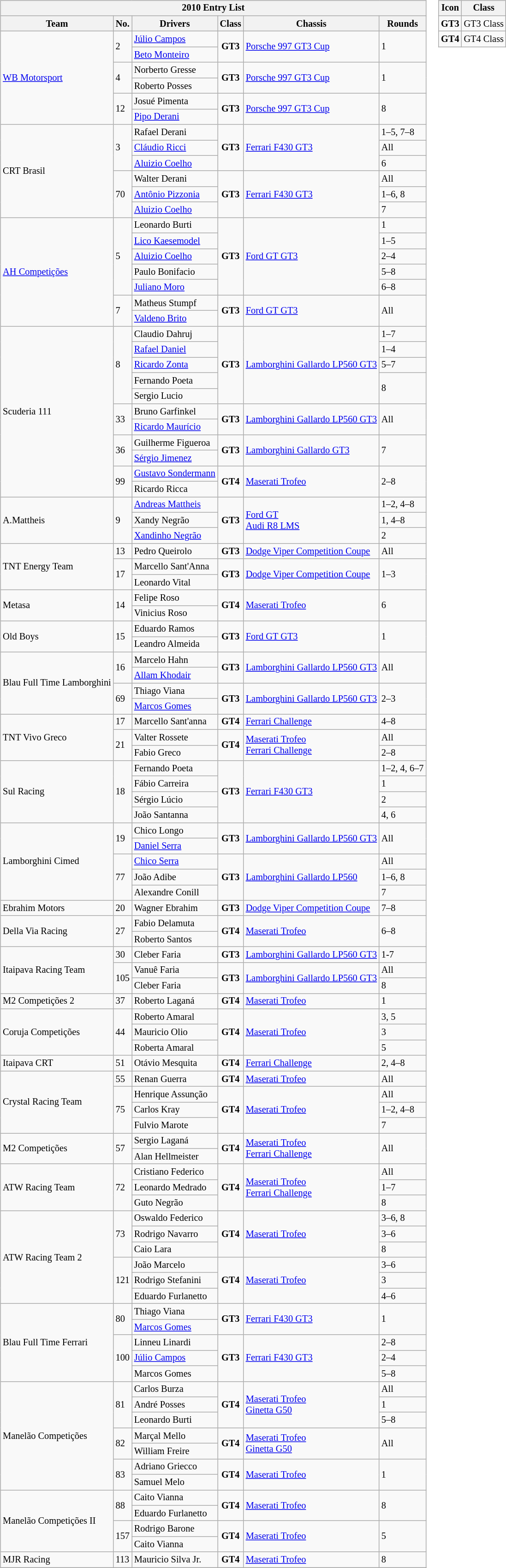<table>
<tr>
<td><br><table class="wikitable" style="font-size:85%">
<tr>
<th colspan=6>2010 Entry List</th>
</tr>
<tr>
<th>Team</th>
<th>No.</th>
<th>Drivers</th>
<th>Class</th>
<th>Chassis</th>
<th>Rounds</th>
</tr>
<tr>
<td rowspan=6><a href='#'>WB Motorsport</a></td>
<td rowspan=2>2</td>
<td><a href='#'>Júlio Campos</a></td>
<td rowspan=2 align="center"><strong><span>GT3</span></strong></td>
<td rowspan=2><a href='#'>Porsche 997 GT3 Cup</a></td>
<td rowspan=2>1</td>
</tr>
<tr>
<td><a href='#'>Beto Monteiro</a></td>
</tr>
<tr>
<td rowspan=2>4</td>
<td>Norberto Gresse</td>
<td rowspan=2 align="center"><strong><span>GT3</span></strong></td>
<td rowspan=2><a href='#'>Porsche 997 GT3 Cup</a></td>
<td rowspan=2>1</td>
</tr>
<tr>
<td>Roberto Posses</td>
</tr>
<tr>
<td rowspan=2>12</td>
<td>Josué Pimenta</td>
<td rowspan=2 align="center"><strong><span>GT3</span></strong></td>
<td rowspan=2><a href='#'>Porsche 997 GT3 Cup</a></td>
<td rowspan=2>8</td>
</tr>
<tr>
<td><a href='#'>Pipo Derani</a></td>
</tr>
<tr>
<td rowspan=6>CRT Brasil</td>
<td rowspan=3>3</td>
<td>Rafael Derani</td>
<td rowspan=3 align="center"><strong><span>GT3</span></strong></td>
<td rowspan=3><a href='#'>Ferrari F430 GT3</a></td>
<td>1–5, 7–8</td>
</tr>
<tr>
<td><a href='#'>Cláudio Ricci</a></td>
<td>All</td>
</tr>
<tr>
<td><a href='#'>Aluizio Coelho</a></td>
<td>6</td>
</tr>
<tr>
<td rowspan=3>70</td>
<td>Walter Derani</td>
<td rowspan=3 align="center"><strong><span>GT3</span></strong></td>
<td rowspan=3><a href='#'>Ferrari F430 GT3</a></td>
<td>All</td>
</tr>
<tr>
<td><a href='#'>Antônio Pizzonia</a></td>
<td>1–6, 8</td>
</tr>
<tr>
<td><a href='#'>Aluizio Coelho</a></td>
<td>7</td>
</tr>
<tr>
<td rowspan=7><a href='#'>AH Competições</a></td>
<td rowspan=5>5</td>
<td>Leonardo Burti</td>
<td rowspan=5 align="center"><strong><span>GT3</span></strong></td>
<td rowspan=5><a href='#'>Ford GT GT3</a></td>
<td>1</td>
</tr>
<tr>
<td><a href='#'>Lico Kaesemodel</a></td>
<td>1–5</td>
</tr>
<tr>
<td><a href='#'>Aluizio Coelho</a></td>
<td>2–4</td>
</tr>
<tr>
<td>Paulo Bonifacio</td>
<td>5–8</td>
</tr>
<tr>
<td><a href='#'>Juliano Moro</a></td>
<td>6–8</td>
</tr>
<tr>
<td rowspan=2>7</td>
<td>Matheus Stumpf</td>
<td rowspan=2 align="center"><strong><span>GT3</span></strong></td>
<td rowspan=2><a href='#'>Ford GT GT3</a></td>
<td rowspan=2>All</td>
</tr>
<tr>
<td><a href='#'>Valdeno Brito</a></td>
</tr>
<tr>
<td rowspan=11>Scuderia 111</td>
<td rowspan=5>8</td>
<td>Claudio Dahruj</td>
<td rowspan=5 align="center"><strong><span>GT3</span></strong></td>
<td rowspan=5><a href='#'>Lamborghini Gallardo LP560 GT3</a></td>
<td>1–7</td>
</tr>
<tr>
<td><a href='#'>Rafael Daniel</a></td>
<td>1–4</td>
</tr>
<tr>
<td><a href='#'>Ricardo Zonta</a></td>
<td>5–7</td>
</tr>
<tr>
<td>Fernando Poeta</td>
<td rowspan=2>8</td>
</tr>
<tr>
<td>Sergio Lucio</td>
</tr>
<tr>
<td rowspan=2>33</td>
<td>Bruno Garfinkel</td>
<td rowspan=2 align="center"><strong><span>GT3</span></strong></td>
<td rowspan=2><a href='#'>Lamborghini Gallardo LP560 GT3</a></td>
<td rowspan=2>All</td>
</tr>
<tr>
<td><a href='#'>Ricardo Maurício</a></td>
</tr>
<tr>
<td rowspan=2>36</td>
<td>Guilherme Figueroa</td>
<td rowspan=2 align="center"><strong><span>GT3</span></strong></td>
<td rowspan=2><a href='#'>Lamborghini Gallardo GT3</a></td>
<td rowspan=2>7</td>
</tr>
<tr>
<td><a href='#'>Sérgio Jimenez</a></td>
</tr>
<tr>
<td rowspan=2>99</td>
<td><a href='#'>Gustavo Sondermann</a></td>
<td rowspan=2 align=center><strong><span>GT4</span></strong></td>
<td rowspan=2><a href='#'>Maserati Trofeo</a></td>
<td rowspan=2>2–8</td>
</tr>
<tr>
<td>Ricardo Ricca</td>
</tr>
<tr>
<td rowspan=3>A.Mattheis</td>
<td rowspan=3>9</td>
<td><a href='#'>Andreas Mattheis</a></td>
<td rowspan=3 align="center"><strong><span>GT3</span></strong></td>
<td rowspan=3><a href='#'>Ford GT</a><br><a href='#'>Audi R8 LMS</a></td>
<td>1–2, 4–8</td>
</tr>
<tr>
<td>Xandy Negrão</td>
<td>1, 4–8</td>
</tr>
<tr>
<td><a href='#'>Xandinho Negrão</a></td>
<td>2</td>
</tr>
<tr>
<td rowspan=3>TNT Energy Team</td>
<td>13</td>
<td>Pedro Queirolo</td>
<td align="center"><strong><span>GT3</span></strong></td>
<td><a href='#'>Dodge Viper Competition Coupe</a></td>
<td>All</td>
</tr>
<tr>
<td rowspan=2>17</td>
<td>Marcello Sant'Anna</td>
<td rowspan=2 align="center"><strong><span>GT3</span></strong></td>
<td rowspan=2><a href='#'>Dodge Viper Competition Coupe</a></td>
<td rowspan=2>1–3</td>
</tr>
<tr>
<td>Leonardo Vital</td>
</tr>
<tr>
<td rowspan=2>Metasa</td>
<td rowspan=2>14</td>
<td>Felipe Roso</td>
<td rowspan=2 align=center><strong><span>GT4</span></strong></td>
<td rowspan=2><a href='#'>Maserati Trofeo</a></td>
<td rowspan=2>6</td>
</tr>
<tr>
<td>Vinicius Roso</td>
</tr>
<tr>
<td rowspan=2>Old Boys</td>
<td rowspan=2>15</td>
<td>Eduardo Ramos</td>
<td rowspan=2 align="center"><strong><span>GT3</span></strong></td>
<td rowspan=2><a href='#'>Ford GT GT3</a></td>
<td rowspan=2>1</td>
</tr>
<tr>
<td>Leandro Almeida</td>
</tr>
<tr>
<td rowspan=4>Blau Full Time Lamborghini</td>
<td rowspan=2>16</td>
<td>Marcelo Hahn</td>
<td rowspan=2 align="center"><strong><span>GT3</span></strong></td>
<td rowspan=2><a href='#'>Lamborghini Gallardo LP560 GT3</a></td>
<td rowspan=2>All</td>
</tr>
<tr>
<td><a href='#'>Allam Khodair</a></td>
</tr>
<tr>
<td rowspan=2>69</td>
<td>Thiago Viana</td>
<td rowspan=2 align="center"><strong><span>GT3</span></strong></td>
<td rowspan=2><a href='#'>Lamborghini Gallardo LP560 GT3</a></td>
<td rowspan=2>2–3</td>
</tr>
<tr>
<td><a href='#'>Marcos Gomes</a></td>
</tr>
<tr>
<td rowspan=3>TNT Vivo Greco</td>
<td>17</td>
<td>Marcello Sant'anna</td>
<td align=center><strong><span>GT4</span></strong></td>
<td><a href='#'>Ferrari Challenge</a></td>
<td>4–8</td>
</tr>
<tr>
<td rowspan=2>21</td>
<td>Valter Rossete</td>
<td rowspan=2 align=center><strong><span>GT4</span></strong></td>
<td rowspan=2><a href='#'>Maserati Trofeo</a><br><a href='#'>Ferrari Challenge</a></td>
<td>All</td>
</tr>
<tr>
<td>Fabio Greco</td>
<td>2–8</td>
</tr>
<tr>
<td rowspan=4>Sul Racing</td>
<td rowspan=4>18</td>
<td>Fernando Poeta</td>
<td rowspan=4 align="center"><strong><span>GT3</span></strong></td>
<td rowspan=4><a href='#'>Ferrari F430 GT3</a></td>
<td>1–2, 4, 6–7</td>
</tr>
<tr>
<td>Fábio Carreira</td>
<td>1</td>
</tr>
<tr>
<td>Sérgio Lúcio</td>
<td>2</td>
</tr>
<tr>
<td>João Santanna</td>
<td>4, 6</td>
</tr>
<tr>
<td rowspan=5>Lamborghini Cimed</td>
<td rowspan=2>19</td>
<td>Chico Longo</td>
<td rowspan=2 align="center"><strong><span>GT3</span></strong></td>
<td rowspan=2><a href='#'>Lamborghini Gallardo LP560 GT3</a></td>
<td rowspan=2>All</td>
</tr>
<tr>
<td><a href='#'>Daniel Serra</a></td>
</tr>
<tr>
<td rowspan=3>77</td>
<td><a href='#'>Chico Serra</a></td>
<td rowspan=3 align="center"><strong><span>GT3</span></strong></td>
<td rowspan=3><a href='#'>Lamborghini Gallardo LP560</a></td>
<td>All</td>
</tr>
<tr>
<td>João Adibe</td>
<td>1–6, 8</td>
</tr>
<tr>
<td>Alexandre Conill</td>
<td>7</td>
</tr>
<tr>
<td>Ebrahim Motors</td>
<td>20</td>
<td>Wagner Ebrahim</td>
<td align="center"><strong><span>GT3</span></strong></td>
<td><a href='#'>Dodge Viper Competition Coupe</a></td>
<td>7–8</td>
</tr>
<tr>
<td rowspan=2>Della Via Racing</td>
<td rowspan=2>27</td>
<td>Fabio Delamuta</td>
<td rowspan=2 align=center><strong><span>GT4</span></strong></td>
<td rowspan=2><a href='#'>Maserati Trofeo</a></td>
<td rowspan=2>6–8</td>
</tr>
<tr>
<td>Roberto Santos</td>
</tr>
<tr>
<td rowspan=3>Itaipava Racing Team</td>
<td>30</td>
<td>Cleber Faria</td>
<td align="center"><strong><span>GT3</span></strong></td>
<td><a href='#'>Lamborghini Gallardo LP560 GT3</a></td>
<td>1-7</td>
</tr>
<tr>
<td rowspan=2>105</td>
<td>Vanuê Faria</td>
<td rowspan=2 align="center"><strong><span>GT3</span></strong></td>
<td rowspan=2><a href='#'>Lamborghini Gallardo LP560 GT3</a></td>
<td>All</td>
</tr>
<tr>
<td>Cleber Faria</td>
<td>8</td>
</tr>
<tr>
<td>M2 Competições 2</td>
<td>37</td>
<td>Roberto Laganá</td>
<td align=center><strong><span>GT4</span></strong></td>
<td><a href='#'>Maserati Trofeo</a></td>
<td>1</td>
</tr>
<tr>
<td rowspan=3>Coruja Competições</td>
<td rowspan=3>44</td>
<td>Roberto Amaral</td>
<td rowspan=3 align=center><strong><span>GT4</span></strong></td>
<td rowspan=3><a href='#'>Maserati Trofeo</a></td>
<td>3, 5</td>
</tr>
<tr>
<td>Mauricio Olio</td>
<td>3</td>
</tr>
<tr>
<td>Roberta Amaral</td>
<td>5</td>
</tr>
<tr>
<td>Itaipava CRT</td>
<td>51</td>
<td>Otávio Mesquita</td>
<td align=center><strong><span>GT4</span></strong></td>
<td><a href='#'>Ferrari Challenge</a></td>
<td>2, 4–8</td>
</tr>
<tr>
<td rowspan=4>Crystal Racing Team</td>
<td>55</td>
<td>Renan Guerra</td>
<td align=center><strong><span>GT4</span></strong></td>
<td><a href='#'>Maserati Trofeo</a></td>
<td>All</td>
</tr>
<tr>
<td rowspan=3>75</td>
<td>Henrique Assunção</td>
<td rowspan=3 align="center"><strong><span>GT4</span></strong></td>
<td rowspan=3><a href='#'>Maserati Trofeo</a></td>
<td>All</td>
</tr>
<tr>
<td>Carlos Kray</td>
<td>1–2, 4–8</td>
</tr>
<tr>
<td>Fulvio Marote</td>
<td>7</td>
</tr>
<tr>
<td rowspan=2>M2 Competições</td>
<td rowspan=2>57</td>
<td>Sergio Laganá</td>
<td rowspan=2 align=center><strong><span>GT4</span></strong></td>
<td rowspan=2><a href='#'>Maserati Trofeo</a><br><a href='#'>Ferrari Challenge</a></td>
<td rowspan=2>All</td>
</tr>
<tr>
<td>Alan Hellmeister</td>
</tr>
<tr>
<td rowspan=3>ATW Racing Team</td>
<td rowspan=3>72</td>
<td>Cristiano Federico</td>
<td rowspan=3 align=center><strong><span>GT4</span></strong></td>
<td rowspan=3><a href='#'>Maserati Trofeo</a><br><a href='#'>Ferrari Challenge</a></td>
<td>All</td>
</tr>
<tr>
<td>Leonardo Medrado</td>
<td>1–7</td>
</tr>
<tr>
<td>Guto Negrão</td>
<td>8</td>
</tr>
<tr>
<td rowspan=6>ATW Racing Team 2</td>
<td rowspan=3>73</td>
<td>Oswaldo Federico</td>
<td rowspan=3 align=center><strong><span>GT4</span></strong></td>
<td rowspan=3><a href='#'>Maserati Trofeo</a></td>
<td>3–6, 8</td>
</tr>
<tr>
<td>Rodrigo Navarro</td>
<td>3–6</td>
</tr>
<tr>
<td>Caio Lara</td>
<td>8</td>
</tr>
<tr>
<td rowspan=3>121</td>
<td>João Marcelo</td>
<td rowspan=3 align=center><strong><span>GT4</span></strong></td>
<td rowspan=3><a href='#'>Maserati Trofeo</a></td>
<td>3–6</td>
</tr>
<tr>
<td>Rodrigo Stefanini</td>
<td>3</td>
</tr>
<tr>
<td>Eduardo Furlanetto</td>
<td>4–6</td>
</tr>
<tr>
<td rowspan=5>Blau Full Time Ferrari</td>
<td rowspan=2>80</td>
<td>Thiago Viana</td>
<td rowspan=2 align="center"><strong><span>GT3</span></strong></td>
<td rowspan=2><a href='#'>Ferrari F430 GT3</a></td>
<td rowspan=2>1</td>
</tr>
<tr>
<td><a href='#'>Marcos Gomes</a></td>
</tr>
<tr>
<td rowspan=3>100</td>
<td>Linneu Linardi</td>
<td rowspan=3 align="center"><strong><span>GT3</span></strong></td>
<td rowspan=3><a href='#'>Ferrari F430 GT3</a></td>
<td>2–8</td>
</tr>
<tr>
<td><a href='#'>Júlio Campos</a></td>
<td>2–4</td>
</tr>
<tr>
<td>Marcos Gomes</td>
<td>5–8</td>
</tr>
<tr>
<td rowspan=7>Manelão Competições</td>
<td rowspan=3>81</td>
<td>Carlos Burza</td>
<td rowspan=3 align=center><strong><span>GT4</span></strong></td>
<td rowspan=3><a href='#'>Maserati Trofeo</a><br><a href='#'>Ginetta G50</a></td>
<td>All</td>
</tr>
<tr>
<td>André Posses</td>
<td>1</td>
</tr>
<tr>
<td>Leonardo Burti</td>
<td>5–8</td>
</tr>
<tr>
<td rowspan=2>82</td>
<td>Marçal Mello</td>
<td rowspan=2 align=center><strong><span>GT4</span></strong></td>
<td rowspan=2><a href='#'>Maserati Trofeo</a><br><a href='#'>Ginetta G50</a></td>
<td rowspan=2>All</td>
</tr>
<tr>
<td>William Freire</td>
</tr>
<tr>
<td rowspan=2>83</td>
<td>Adriano Griecco</td>
<td rowspan=2 align=center><strong><span>GT4</span></strong></td>
<td rowspan=2><a href='#'>Maserati Trofeo</a></td>
<td rowspan=2>1</td>
</tr>
<tr>
<td>Samuel Melo</td>
</tr>
<tr>
<td rowspan=4>Manelão Competições II</td>
<td rowspan=2>88</td>
<td>Caito Vianna</td>
<td rowspan=2 align=center><strong><span>GT4</span></strong></td>
<td rowspan=2><a href='#'>Maserati Trofeo</a></td>
<td rowspan=2>8</td>
</tr>
<tr>
<td>Eduardo Furlanetto</td>
</tr>
<tr>
<td rowspan=2>157</td>
<td>Rodrigo Barone</td>
<td rowspan=2 align=center><strong><span>GT4</span></strong></td>
<td rowspan=2><a href='#'>Maserati Trofeo</a></td>
<td rowspan=2>5</td>
</tr>
<tr>
<td>Caito Vianna</td>
</tr>
<tr>
<td>MJR Racing</td>
<td>113</td>
<td>Mauricio Silva Jr.</td>
<td align=center><strong><span>GT4</span></strong></td>
<td><a href='#'>Maserati Trofeo</a></td>
<td>8</td>
</tr>
<tr>
</tr>
</table>
</td>
<td valign="top"><br><table class="wikitable" style="font-size: 85%;">
<tr>
<th>Icon</th>
<th>Class</th>
</tr>
<tr>
<td align=center><strong><span>GT3</span></strong></td>
<td>GT3 Class</td>
</tr>
<tr>
<td align=center><strong><span>GT4</span></strong></td>
<td>GT4 Class</td>
</tr>
</table>
</td>
</tr>
</table>
